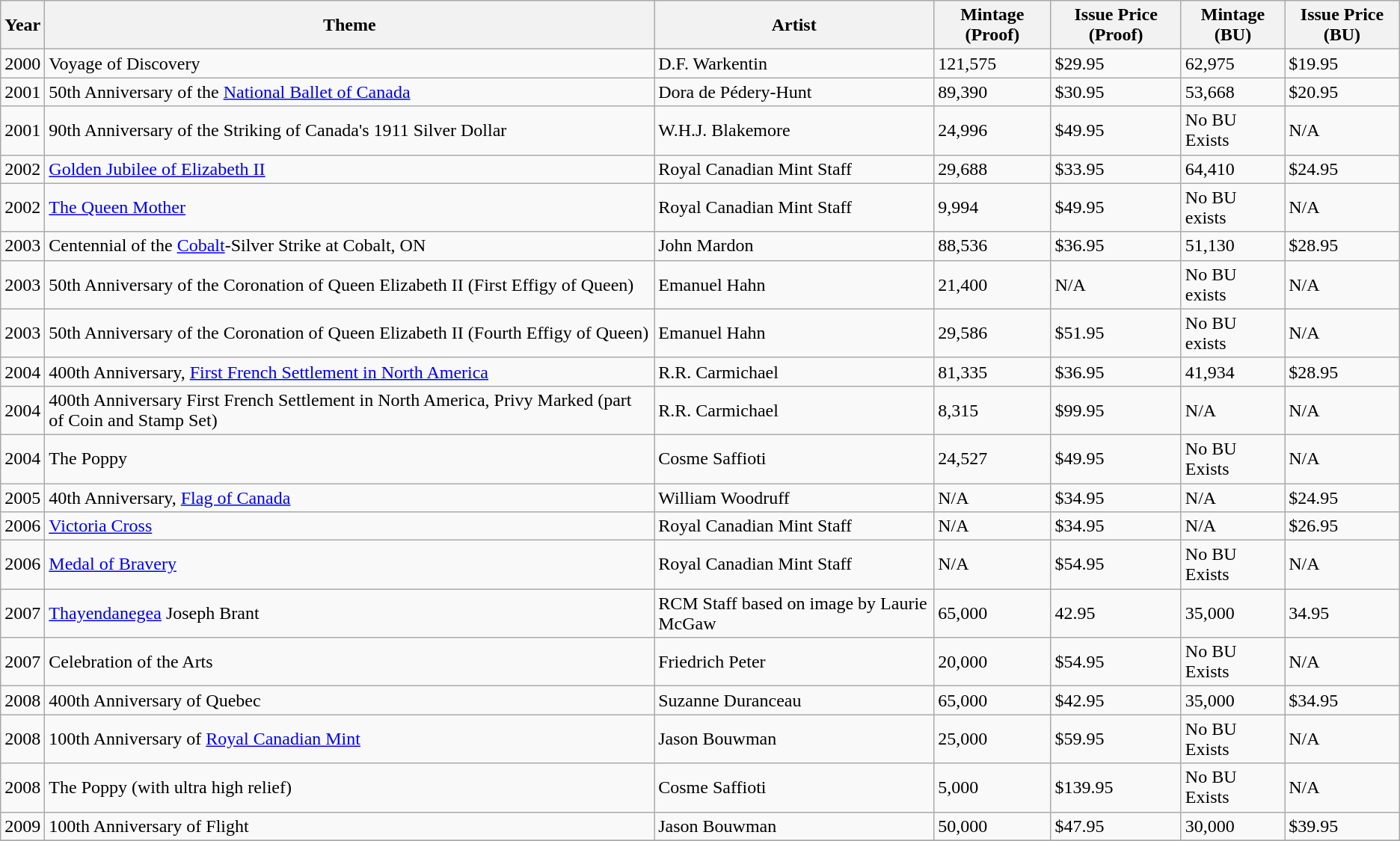<table class="wikitable">
<tr>
<th>Year</th>
<th>Theme</th>
<th>Artist</th>
<th>Mintage (Proof)</th>
<th>Issue Price (Proof)</th>
<th>Mintage (BU)</th>
<th>Issue Price (BU)</th>
</tr>
<tr>
<td>2000</td>
<td>Voyage of Discovery</td>
<td>D.F. Warkentin</td>
<td>121,575</td>
<td>$29.95</td>
<td>62,975</td>
<td>$19.95</td>
</tr>
<tr>
<td>2001</td>
<td>50th Anniversary of the <a href='#'>National Ballet of Canada</a></td>
<td>Dora de Pédery-Hunt</td>
<td>89,390</td>
<td>$30.95</td>
<td>53,668</td>
<td>$20.95</td>
</tr>
<tr>
<td>2001</td>
<td>90th Anniversary of the Striking of Canada's 1911 Silver Dollar</td>
<td>W.H.J. Blakemore</td>
<td>24,996</td>
<td>$49.95</td>
<td>No BU Exists</td>
<td>N/A</td>
</tr>
<tr>
<td>2002</td>
<td><a href='#'>Golden Jubilee of Elizabeth II</a></td>
<td>Royal Canadian Mint Staff</td>
<td>29,688</td>
<td>$33.95</td>
<td>64,410</td>
<td>$24.95</td>
</tr>
<tr>
<td>2002</td>
<td><a href='#'>The Queen Mother</a></td>
<td>Royal Canadian Mint Staff</td>
<td>9,994</td>
<td>$49.95</td>
<td>No BU exists</td>
<td>N/A</td>
</tr>
<tr>
<td>2003</td>
<td>Centennial of the <a href='#'>Cobalt</a>-Silver Strike at Cobalt, ON</td>
<td>John Mardon</td>
<td>88,536</td>
<td>$36.95</td>
<td>51,130</td>
<td>$28.95</td>
</tr>
<tr>
<td>2003</td>
<td>50th Anniversary of the Coronation of Queen Elizabeth II (First Effigy of Queen)</td>
<td>Emanuel Hahn</td>
<td>21,400</td>
<td>N/A</td>
<td>No BU exists</td>
<td>N/A</td>
</tr>
<tr>
<td>2003</td>
<td>50th Anniversary of the Coronation of Queen Elizabeth II (Fourth Effigy of Queen)</td>
<td>Emanuel Hahn</td>
<td>29,586</td>
<td>$51.95</td>
<td>No BU exists</td>
<td>N/A</td>
</tr>
<tr>
<td>2004</td>
<td>400th Anniversary, <a href='#'>First French Settlement in North America</a></td>
<td>R.R. Carmichael</td>
<td>81,335</td>
<td>$36.95</td>
<td>41,934</td>
<td>$28.95</td>
</tr>
<tr>
<td>2004</td>
<td>400th Anniversary First French Settlement in North America, Privy Marked (part of Coin and Stamp Set)</td>
<td>R.R. Carmichael</td>
<td>8,315</td>
<td>$99.95</td>
<td>N/A</td>
<td>N/A</td>
</tr>
<tr>
<td>2004</td>
<td>The Poppy</td>
<td>Cosme Saffioti</td>
<td>24,527</td>
<td>$49.95</td>
<td>No BU Exists</td>
<td>N/A</td>
</tr>
<tr>
<td>2005</td>
<td>40th Anniversary, <a href='#'>Flag of Canada</a></td>
<td>William Woodruff</td>
<td>N/A</td>
<td>$34.95</td>
<td>N/A</td>
<td>$24.95</td>
</tr>
<tr>
<td>2006</td>
<td><a href='#'>Victoria Cross</a></td>
<td>Royal Canadian Mint Staff</td>
<td>N/A</td>
<td>$34.95</td>
<td>N/A</td>
<td>$26.95</td>
</tr>
<tr>
<td>2006</td>
<td><a href='#'>Medal of Bravery</a></td>
<td>Royal Canadian Mint Staff</td>
<td>N/A</td>
<td>$54.95</td>
<td>No BU Exists</td>
<td>N/A</td>
</tr>
<tr>
<td>2007</td>
<td><a href='#'>Thayendanegea</a> Joseph Brant</td>
<td>RCM Staff based on image by Laurie McGaw</td>
<td>65,000</td>
<td>42.95</td>
<td>35,000</td>
<td>34.95</td>
</tr>
<tr>
<td>2007</td>
<td>Celebration of the Arts</td>
<td>Friedrich Peter</td>
<td>20,000</td>
<td>$54.95</td>
<td>No BU Exists</td>
<td>N/A</td>
</tr>
<tr>
<td>2008</td>
<td>400th Anniversary of Quebec</td>
<td>Suzanne Duranceau</td>
<td>65,000</td>
<td>$42.95</td>
<td>35,000</td>
<td>$34.95</td>
</tr>
<tr>
<td>2008</td>
<td>100th Anniversary of <a href='#'>Royal Canadian Mint</a></td>
<td>Jason Bouwman</td>
<td>25,000</td>
<td>$59.95</td>
<td>No BU Exists</td>
<td>N/A</td>
</tr>
<tr>
<td>2008</td>
<td>The Poppy (with ultra high relief)</td>
<td>Cosme Saffioti</td>
<td>5,000</td>
<td>$139.95</td>
<td>No BU Exists</td>
<td>N/A</td>
</tr>
<tr>
<td>2009</td>
<td>100th Anniversary of Flight</td>
<td>Jason Bouwman</td>
<td>50,000</td>
<td>$47.95</td>
<td>30,000</td>
<td>$39.95</td>
</tr>
<tr>
</tr>
</table>
